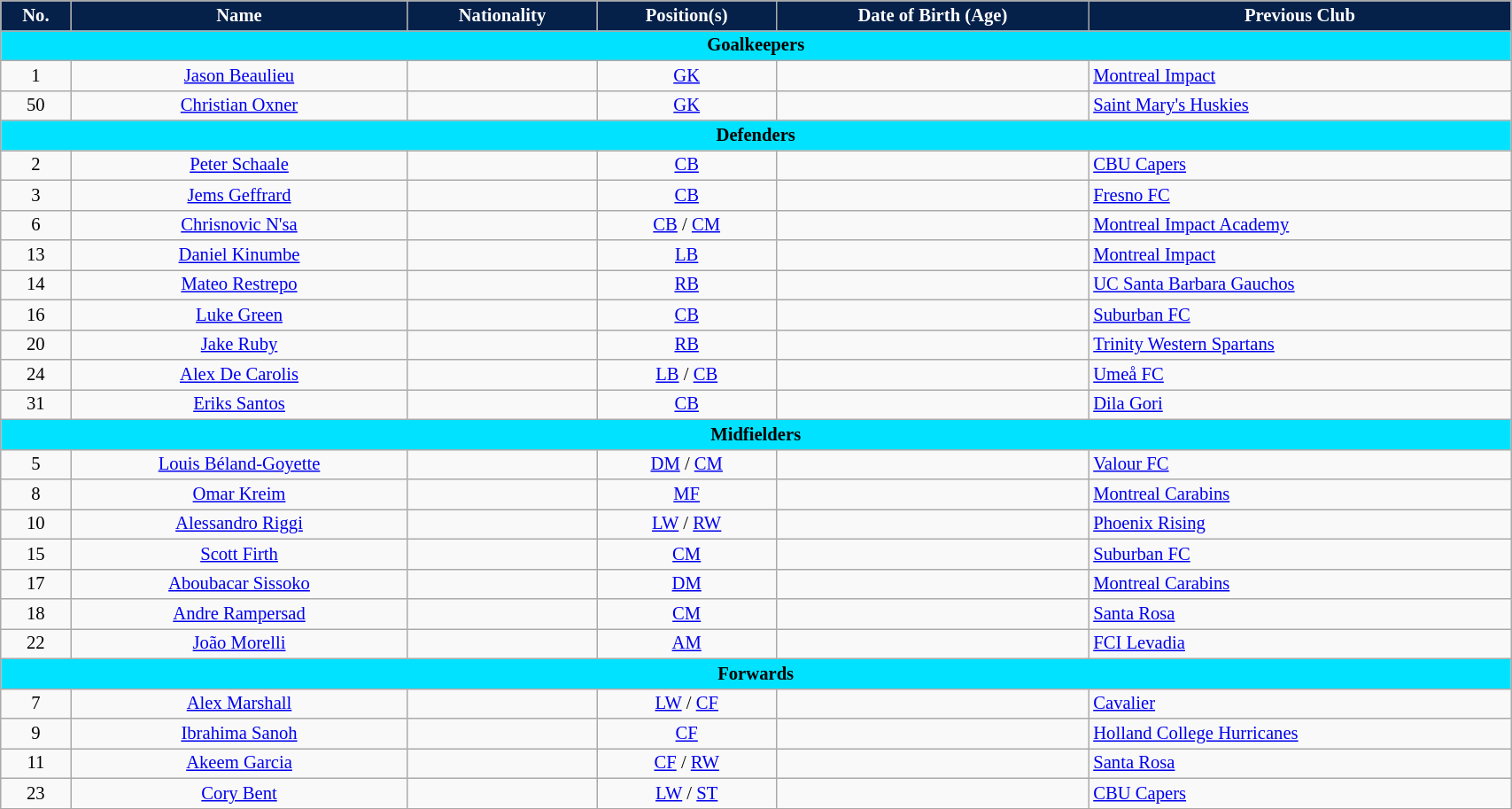<table class="wikitable" style="text-align:center; font-size:86%; width:90%;">
<tr>
<th style="background:#052049; color:white; text-align:center;">No.</th>
<th style="background:#052049; color:white; text-align:center;">Name</th>
<th style="background:#052049; color:white; text-align:center;">Nationality</th>
<th style="background:#052049; color:white; text-align:center;">Position(s)</th>
<th style="background:#052049; color:white; text-align:center;">Date of Birth (Age)</th>
<th style="background:#052049; color:white; text-align:center;">Previous Club</th>
</tr>
<tr>
<th colspan="7" style="background:#00e2ff; color:black; text-align:center;">Goalkeepers</th>
</tr>
<tr>
<td>1</td>
<td><a href='#'>Jason Beaulieu</a></td>
<td></td>
<td><a href='#'>GK</a></td>
<td></td>
<td align="left"> <a href='#'>Montreal Impact</a></td>
</tr>
<tr>
<td>50</td>
<td><a href='#'>Christian Oxner</a></td>
<td></td>
<td><a href='#'>GK</a></td>
<td></td>
<td align="left"> <a href='#'>Saint Mary's Huskies</a></td>
</tr>
<tr>
<th colspan="7" style="background:#00e2ff; color:black; text-align:center;">Defenders</th>
</tr>
<tr>
<td>2</td>
<td><a href='#'>Peter Schaale</a></td>
<td></td>
<td><a href='#'>CB</a></td>
<td></td>
<td align="left"> <a href='#'>CBU Capers</a></td>
</tr>
<tr>
<td>3</td>
<td><a href='#'>Jems Geffrard</a></td>
<td></td>
<td><a href='#'>CB</a></td>
<td></td>
<td align="left"> <a href='#'>Fresno FC</a></td>
</tr>
<tr>
<td>6</td>
<td><a href='#'>Chrisnovic N'sa</a></td>
<td></td>
<td><a href='#'>CB</a> / <a href='#'>CM</a></td>
<td></td>
<td align="left"> <a href='#'>Montreal Impact Academy</a></td>
</tr>
<tr>
<td>13</td>
<td><a href='#'>Daniel Kinumbe</a></td>
<td></td>
<td><a href='#'>LB</a></td>
<td></td>
<td align="left"> <a href='#'>Montreal Impact</a></td>
</tr>
<tr>
<td>14</td>
<td><a href='#'>Mateo Restrepo</a></td>
<td></td>
<td><a href='#'>RB</a></td>
<td></td>
<td align="left"> <a href='#'>UC Santa Barbara Gauchos</a></td>
</tr>
<tr>
<td>16</td>
<td><a href='#'>Luke Green</a></td>
<td></td>
<td><a href='#'>CB</a></td>
<td></td>
<td align="left"> <a href='#'>Suburban FC</a></td>
</tr>
<tr>
<td>20</td>
<td><a href='#'>Jake Ruby</a></td>
<td></td>
<td><a href='#'>RB</a></td>
<td></td>
<td align="left"> <a href='#'>Trinity Western Spartans</a></td>
</tr>
<tr>
<td>24</td>
<td><a href='#'>Alex De Carolis</a></td>
<td></td>
<td><a href='#'>LB</a> / <a href='#'>CB</a></td>
<td></td>
<td align="left"> <a href='#'>Umeå FC</a></td>
</tr>
<tr>
<td>31</td>
<td><a href='#'>Eriks Santos</a></td>
<td></td>
<td><a href='#'>CB</a></td>
<td></td>
<td align="left"> <a href='#'>Dila Gori</a></td>
</tr>
<tr>
<th colspan="7" style="background:#00e2ff; color:black; text-align:center;">Midfielders</th>
</tr>
<tr>
<td>5</td>
<td><a href='#'>Louis Béland-Goyette</a></td>
<td></td>
<td><a href='#'>DM</a> / <a href='#'>CM</a></td>
<td></td>
<td align="left"> <a href='#'>Valour FC</a></td>
</tr>
<tr>
<td>8</td>
<td><a href='#'>Omar Kreim</a></td>
<td></td>
<td><a href='#'>MF</a></td>
<td></td>
<td align="left"> <a href='#'>Montreal Carabins</a></td>
</tr>
<tr>
<td>10</td>
<td><a href='#'>Alessandro Riggi</a></td>
<td></td>
<td><a href='#'>LW</a> / <a href='#'>RW</a></td>
<td></td>
<td align="left"> <a href='#'>Phoenix Rising</a></td>
</tr>
<tr>
<td>15</td>
<td><a href='#'>Scott Firth</a></td>
<td></td>
<td><a href='#'>CM</a></td>
<td></td>
<td align="left"> <a href='#'>Suburban FC</a></td>
</tr>
<tr>
<td>17</td>
<td><a href='#'>Aboubacar Sissoko</a></td>
<td></td>
<td><a href='#'>DM</a></td>
<td></td>
<td align="left"> <a href='#'>Montreal Carabins</a></td>
</tr>
<tr>
<td>18</td>
<td><a href='#'>Andre Rampersad</a></td>
<td></td>
<td><a href='#'>CM</a></td>
<td></td>
<td align="left"> <a href='#'>Santa Rosa</a></td>
</tr>
<tr>
<td>22</td>
<td><a href='#'>João Morelli</a></td>
<td></td>
<td><a href='#'>AM</a></td>
<td></td>
<td align="left"> <a href='#'>FCI Levadia</a></td>
</tr>
<tr>
<th colspan="7" style="background:#00e2ff; color:black; text-align:center;">Forwards</th>
</tr>
<tr>
<td>7</td>
<td><a href='#'>Alex Marshall</a></td>
<td></td>
<td><a href='#'>LW</a> / <a href='#'>CF</a></td>
<td></td>
<td align="left"> <a href='#'>Cavalier</a></td>
</tr>
<tr>
<td>9</td>
<td><a href='#'>Ibrahima Sanoh</a></td>
<td></td>
<td><a href='#'>CF</a></td>
<td></td>
<td align="left"> <a href='#'>Holland College Hurricanes</a></td>
</tr>
<tr>
<td>11</td>
<td><a href='#'>Akeem Garcia</a></td>
<td></td>
<td><a href='#'>CF</a> / <a href='#'>RW</a></td>
<td></td>
<td align="left"> <a href='#'>Santa Rosa</a></td>
</tr>
<tr>
<td>23</td>
<td><a href='#'>Cory Bent</a></td>
<td></td>
<td><a href='#'>LW</a> / <a href='#'>ST</a></td>
<td></td>
<td align="left"> <a href='#'>CBU Capers</a></td>
</tr>
<tr>
</tr>
</table>
